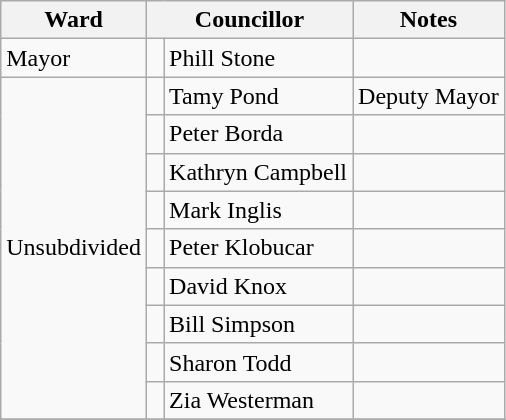<table class="wikitable">
<tr>
<th>Ward</th>
<th colspan="2">Councillor</th>
<th>Notes</th>
</tr>
<tr>
<td rowspan="1">Mayor</td>
<td> </td>
<td>Phill Stone</td>
<td></td>
</tr>
<tr>
<td rowspan="9">Unsubdivided</td>
<td> </td>
<td>Tamy Pond</td>
<td>Deputy Mayor</td>
</tr>
<tr>
<td> </td>
<td>Peter Borda</td>
<td></td>
</tr>
<tr>
<td> </td>
<td>Kathryn Campbell</td>
<td></td>
</tr>
<tr>
<td> </td>
<td>Mark Inglis</td>
<td></td>
</tr>
<tr>
<td> </td>
<td>Peter Klobucar</td>
<td></td>
</tr>
<tr>
<td> </td>
<td>David Knox</td>
<td></td>
</tr>
<tr>
<td> </td>
<td>Bill Simpson</td>
<td></td>
</tr>
<tr>
<td> </td>
<td>Sharon Todd</td>
<td></td>
</tr>
<tr>
<td> </td>
<td>Zia Westerman</td>
<td></td>
</tr>
<tr>
</tr>
</table>
